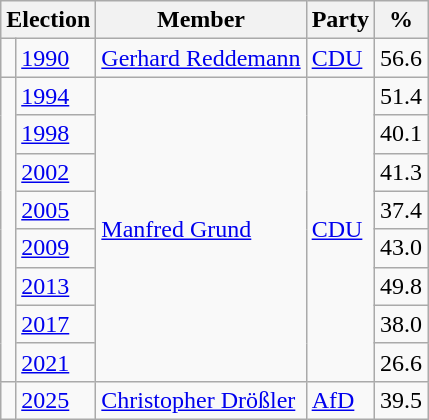<table class=wikitable>
<tr>
<th colspan=2>Election</th>
<th>Member</th>
<th>Party</th>
<th>%</th>
</tr>
<tr>
<td bgcolor=></td>
<td><a href='#'>1990</a></td>
<td><a href='#'>Gerhard Reddemann</a></td>
<td><a href='#'>CDU</a></td>
<td align=right>56.6</td>
</tr>
<tr>
<td rowspan=8 bgcolor=></td>
<td><a href='#'>1994</a></td>
<td rowspan=8><a href='#'>Manfred Grund</a></td>
<td rowspan=8><a href='#'>CDU</a></td>
<td align=right>51.4</td>
</tr>
<tr>
<td><a href='#'>1998</a></td>
<td align=right>40.1</td>
</tr>
<tr>
<td><a href='#'>2002</a></td>
<td align=right>41.3</td>
</tr>
<tr>
<td><a href='#'>2005</a></td>
<td align=right>37.4</td>
</tr>
<tr>
<td><a href='#'>2009</a></td>
<td align=right>43.0</td>
</tr>
<tr>
<td><a href='#'>2013</a></td>
<td align=right>49.8</td>
</tr>
<tr>
<td><a href='#'>2017</a></td>
<td align=right>38.0</td>
</tr>
<tr>
<td><a href='#'>2021</a></td>
<td align=right>26.6</td>
</tr>
<tr>
<td bgcolor=></td>
<td><a href='#'>2025</a></td>
<td><a href='#'>Christopher Drößler</a></td>
<td><a href='#'>AfD</a></td>
<td align=right>39.5</td>
</tr>
</table>
